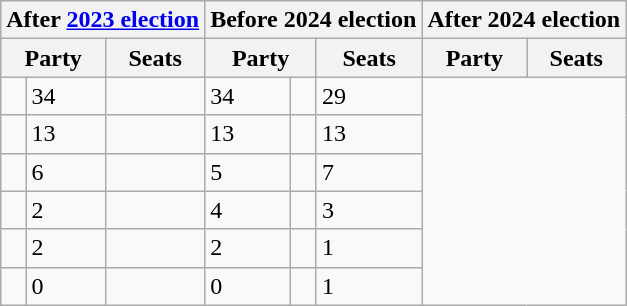<table class="wikitable">
<tr>
<th colspan="3">After <a href='#'>2023 election</a></th>
<th colspan="3">Before 2024 election</th>
<th colspan="3">After 2024 election</th>
</tr>
<tr>
<th colspan="2">Party</th>
<th>Seats</th>
<th colspan="2">Party</th>
<th>Seats</th>
<th colspan="2">Party</th>
<th>Seats</th>
</tr>
<tr>
<td></td>
<td>34</td>
<td></td>
<td>34</td>
<td></td>
<td>29</td>
</tr>
<tr>
<td></td>
<td>13</td>
<td></td>
<td>13</td>
<td></td>
<td>13</td>
</tr>
<tr>
<td></td>
<td>6</td>
<td></td>
<td>5</td>
<td></td>
<td>7</td>
</tr>
<tr>
<td></td>
<td>2</td>
<td></td>
<td>4</td>
<td></td>
<td>3</td>
</tr>
<tr>
<td></td>
<td>2</td>
<td></td>
<td>2</td>
<td></td>
<td>1</td>
</tr>
<tr>
<td></td>
<td>0</td>
<td></td>
<td>0</td>
<td></td>
<td>1</td>
</tr>
</table>
